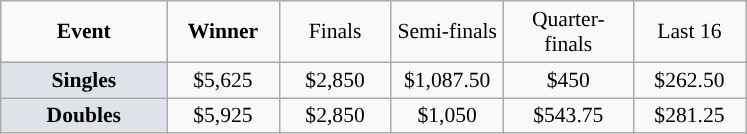<table class=wikitable style="font-size:90%;text-align:center">
<tr>
<td style="width:104px;"><strong>Event</strong></td>
<td style="width:68px;"><strong>Winner</strong></td>
<td style="width:68px;">Finals</td>
<td style="width:68px;">Semi-finals</td>
<td style="width:80px;">Quarter-finals</td>
<td style="width:68px;">Last 16</td>
</tr>
<tr>
<td style="background:#dfe2e9;"><strong>Singles</strong></td>
<td>$5,625</td>
<td>$2,850</td>
<td>$1,087.50</td>
<td>$450</td>
<td>$262.50</td>
</tr>
<tr>
<td style="background:#dfe2e9;"><strong>Doubles</strong></td>
<td>$5,925</td>
<td>$2,850</td>
<td>$1,050</td>
<td>$543.75</td>
<td>$281.25</td>
</tr>
</table>
